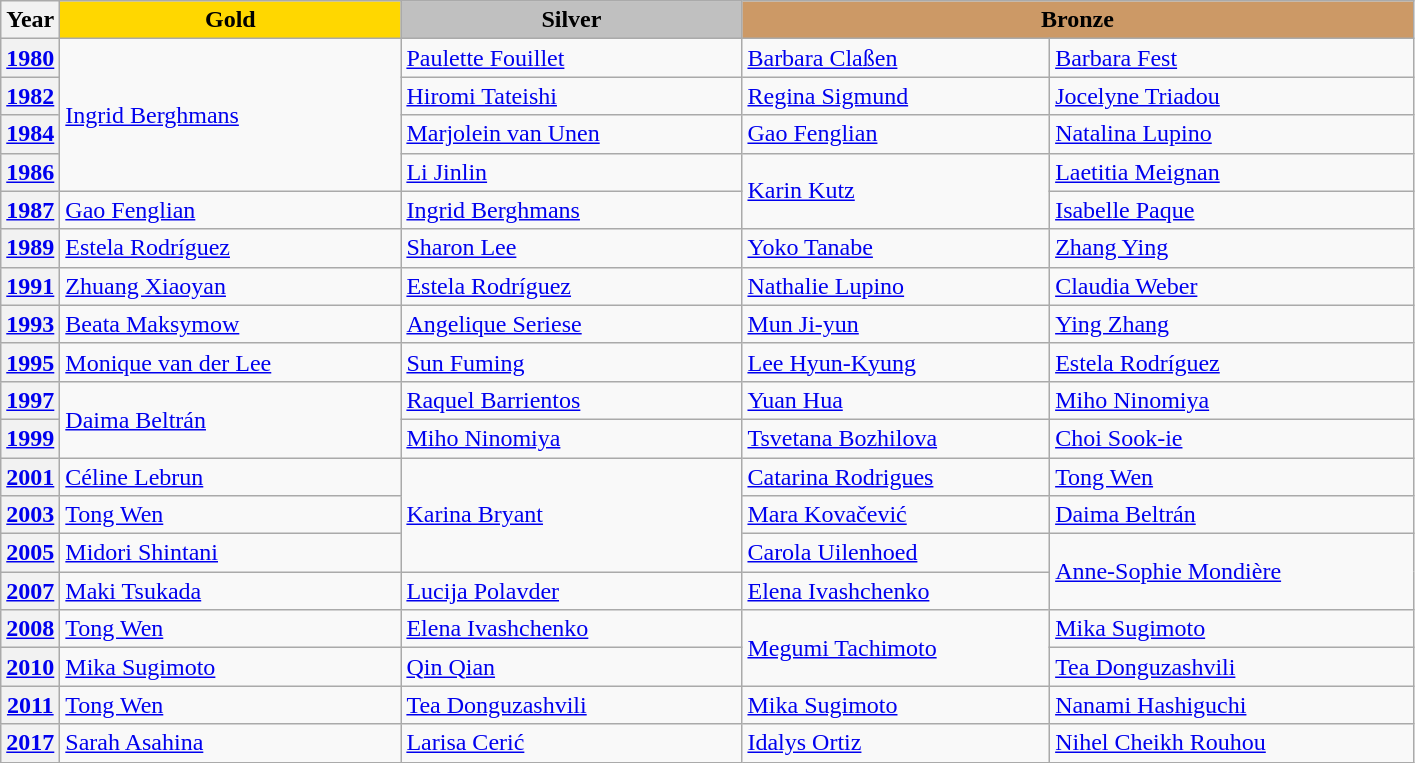<table class=wikitable>
<tr align=center>
<th>Year</th>
<td bgcolor=gold width=220><strong>Gold</strong></td>
<td bgcolor=silver width=220><strong>Silver</strong></td>
<td bgcolor=cc9966 colspan=2 width=440><strong>Bronze</strong></td>
</tr>
<tr>
<th> <a href='#'>1980</a></th>
<td rowspan=4> <a href='#'>Ingrid Berghmans</a></td>
<td> <a href='#'>Paulette Fouillet</a></td>
<td> <a href='#'>Barbara Claßen</a></td>
<td> <a href='#'>Barbara Fest</a></td>
</tr>
<tr>
<th> <a href='#'>1982</a></th>
<td> <a href='#'>Hiromi Tateishi</a></td>
<td> <a href='#'>Regina Sigmund</a></td>
<td> <a href='#'>Jocelyne Triadou</a></td>
</tr>
<tr>
<th> <a href='#'>1984</a></th>
<td> <a href='#'>Marjolein van Unen</a></td>
<td> <a href='#'>Gao Fenglian</a></td>
<td> <a href='#'>Natalina Lupino</a></td>
</tr>
<tr>
<th> <a href='#'>1986</a></th>
<td> <a href='#'>Li Jinlin</a></td>
<td rowspan=2> <a href='#'>Karin Kutz</a></td>
<td> <a href='#'>Laetitia Meignan</a></td>
</tr>
<tr>
<th> <a href='#'>1987</a></th>
<td> <a href='#'>Gao Fenglian</a></td>
<td> <a href='#'>Ingrid Berghmans</a></td>
<td> <a href='#'>Isabelle Paque</a></td>
</tr>
<tr>
<th> <a href='#'>1989</a></th>
<td> <a href='#'>Estela Rodríguez</a></td>
<td> <a href='#'>Sharon Lee</a></td>
<td> <a href='#'>Yoko Tanabe</a></td>
<td> <a href='#'>Zhang Ying</a></td>
</tr>
<tr>
<th> <a href='#'>1991</a></th>
<td> <a href='#'>Zhuang Xiaoyan</a></td>
<td> <a href='#'>Estela Rodríguez</a></td>
<td> <a href='#'>Nathalie Lupino</a></td>
<td> <a href='#'>Claudia Weber</a></td>
</tr>
<tr>
<th> <a href='#'>1993</a></th>
<td> <a href='#'>Beata Maksymow</a></td>
<td> <a href='#'>Angelique Seriese</a></td>
<td> <a href='#'>Mun Ji-yun</a></td>
<td> <a href='#'>Ying Zhang</a></td>
</tr>
<tr>
<th> <a href='#'>1995</a></th>
<td> <a href='#'>Monique van der Lee</a></td>
<td> <a href='#'>Sun Fuming</a></td>
<td> <a href='#'>Lee Hyun-Kyung</a></td>
<td> <a href='#'>Estela Rodríguez</a></td>
</tr>
<tr>
<th> <a href='#'>1997</a></th>
<td rowspan=2> <a href='#'>Daima Beltrán</a></td>
<td> <a href='#'>Raquel Barrientos</a></td>
<td> <a href='#'>Yuan Hua</a></td>
<td> <a href='#'>Miho Ninomiya</a></td>
</tr>
<tr>
<th> <a href='#'>1999</a></th>
<td> <a href='#'>Miho Ninomiya</a></td>
<td> <a href='#'>Tsvetana Bozhilova</a></td>
<td> <a href='#'>Choi Sook-ie</a></td>
</tr>
<tr>
<th> <a href='#'>2001</a></th>
<td> <a href='#'>Céline Lebrun</a></td>
<td rowspan=3> <a href='#'>Karina Bryant</a></td>
<td> <a href='#'>Catarina Rodrigues</a></td>
<td> <a href='#'>Tong Wen</a></td>
</tr>
<tr>
<th> <a href='#'>2003</a></th>
<td> <a href='#'>Tong Wen</a></td>
<td> <a href='#'>Mara Kovačević</a></td>
<td> <a href='#'>Daima Beltrán</a></td>
</tr>
<tr>
<th> <a href='#'>2005</a></th>
<td> <a href='#'>Midori Shintani</a></td>
<td> <a href='#'>Carola Uilenhoed</a></td>
<td rowspan=2> <a href='#'>Anne-Sophie Mondière</a></td>
</tr>
<tr>
<th> <a href='#'>2007</a></th>
<td> <a href='#'>Maki Tsukada</a></td>
<td> <a href='#'>Lucija Polavder</a></td>
<td> <a href='#'>Elena Ivashchenko</a></td>
</tr>
<tr>
<th> <a href='#'>2008</a></th>
<td> <a href='#'>Tong Wen</a></td>
<td> <a href='#'>Elena Ivashchenko</a></td>
<td rowspan=2> <a href='#'>Megumi Tachimoto</a></td>
<td> <a href='#'>Mika Sugimoto</a></td>
</tr>
<tr>
<th> <a href='#'>2010</a></th>
<td> <a href='#'>Mika Sugimoto</a></td>
<td> <a href='#'>Qin Qian</a></td>
<td> <a href='#'>Tea Donguzashvili</a></td>
</tr>
<tr>
<th> <a href='#'>2011</a></th>
<td> <a href='#'>Tong Wen</a></td>
<td> <a href='#'>Tea Donguzashvili</a></td>
<td> <a href='#'>Mika Sugimoto</a></td>
<td> <a href='#'>Nanami Hashiguchi</a></td>
</tr>
<tr>
<th> <a href='#'>2017</a></th>
<td> <a href='#'>Sarah Asahina</a></td>
<td> <a href='#'>Larisa Cerić</a></td>
<td> <a href='#'>Idalys Ortiz</a></td>
<td> <a href='#'>Nihel Cheikh Rouhou</a></td>
</tr>
</table>
